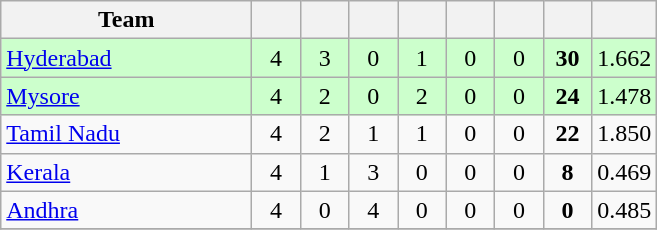<table class="wikitable" style="text-align:center">
<tr>
<th style="width:160px">Team</th>
<th style="width:25px"></th>
<th style="width:25px"></th>
<th style="width:25px"></th>
<th style="width:25px"></th>
<th style="width:25px"></th>
<th style="width:25px"></th>
<th style="width:25px"></th>
<th style="width:25px;"></th>
</tr>
<tr style="background:#cfc;">
<td style="text-align:left"><a href='#'>Hyderabad</a></td>
<td>4</td>
<td>3</td>
<td>0</td>
<td>1</td>
<td>0</td>
<td>0</td>
<td><strong>30</strong></td>
<td>1.662</td>
</tr>
<tr style="background:#cfc;">
<td style="text-align:left"><a href='#'>Mysore</a></td>
<td>4</td>
<td>2</td>
<td>0</td>
<td>2</td>
<td>0</td>
<td>0</td>
<td><strong>24</strong></td>
<td>1.478</td>
</tr>
<tr>
<td style="text-align:left"><a href='#'>Tamil Nadu</a></td>
<td>4</td>
<td>2</td>
<td>1</td>
<td>1</td>
<td>0</td>
<td>0</td>
<td><strong>22</strong></td>
<td>1.850</td>
</tr>
<tr>
<td style="text-align:left"><a href='#'>Kerala</a></td>
<td>4</td>
<td>1</td>
<td>3</td>
<td>0</td>
<td>0</td>
<td>0</td>
<td><strong>8</strong></td>
<td>0.469</td>
</tr>
<tr>
<td style="text-align:left"><a href='#'>Andhra</a></td>
<td>4</td>
<td>0</td>
<td>4</td>
<td>0</td>
<td>0</td>
<td>0</td>
<td><strong>0</strong></td>
<td>0.485</td>
</tr>
<tr>
</tr>
</table>
